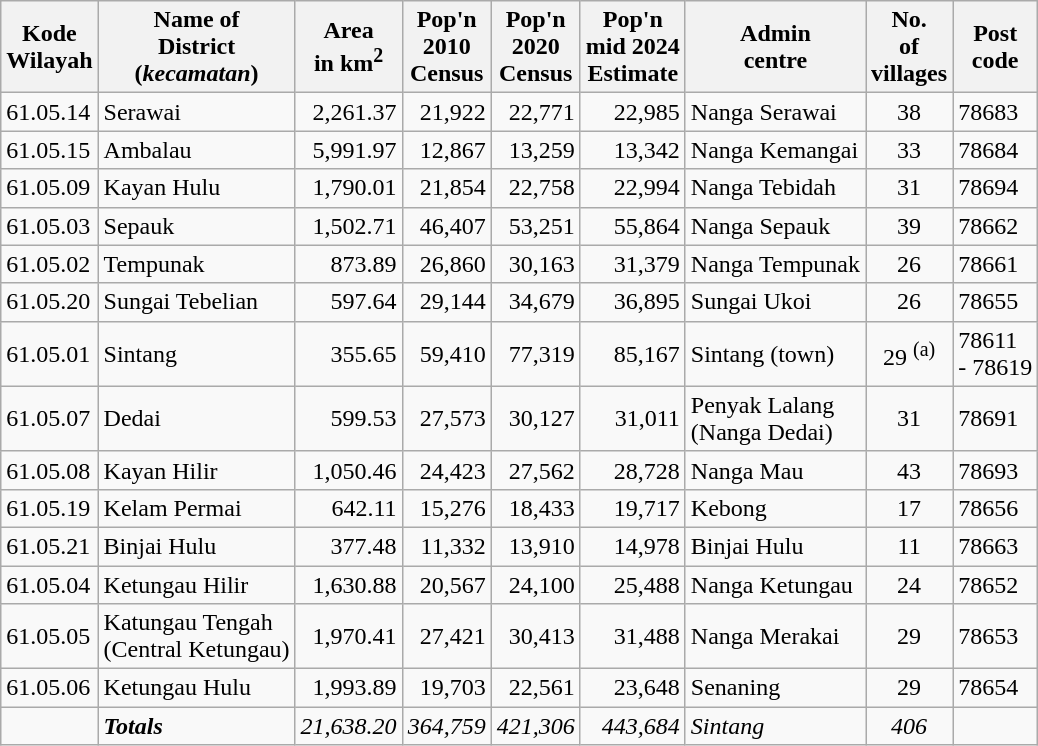<table class="wikitable">
<tr>
<th>Kode <br>Wilayah</th>
<th>Name of <br>District<br>(<em>kecamatan</em>)</th>
<th>Area <br>in km<sup>2</sup></th>
<th>Pop'n <br>2010<br>Census</th>
<th>Pop'n <br>2020<br>Census</th>
<th>Pop'n <br>mid 2024<br>Estimate</th>
<th>Admin<br>centre</th>
<th>No.<br>of<br>villages</th>
<th>Post<br>code</th>
</tr>
<tr>
<td>61.05.14</td>
<td>Serawai</td>
<td align="right">2,261.37</td>
<td align="right">21,922</td>
<td align="right">22,771</td>
<td align="right">22,985</td>
<td>Nanga Serawai</td>
<td align="center">38</td>
<td>78683</td>
</tr>
<tr>
<td>61.05.15</td>
<td>Ambalau</td>
<td align="right">5,991.97</td>
<td align="right">12,867</td>
<td align="right">13,259</td>
<td align="right">13,342</td>
<td>Nanga Kemangai</td>
<td align="center">33</td>
<td>78684</td>
</tr>
<tr>
<td>61.05.09</td>
<td>Kayan Hulu</td>
<td align="right">1,790.01</td>
<td align="right">21,854</td>
<td align="right">22,758</td>
<td align="right">22,994</td>
<td>Nanga Tebidah</td>
<td align="center">31</td>
<td>78694</td>
</tr>
<tr>
<td>61.05.03</td>
<td>Sepauk</td>
<td align="right">1,502.71</td>
<td align="right">46,407</td>
<td align="right">53,251</td>
<td align="right">55,864</td>
<td>Nanga Sepauk</td>
<td align="center">39</td>
<td>78662</td>
</tr>
<tr>
<td>61.05.02</td>
<td>Tempunak</td>
<td align="right">873.89</td>
<td align="right">26,860</td>
<td align="right">30,163</td>
<td align="right">31,379</td>
<td>Nanga Tempunak</td>
<td align="center">26</td>
<td>78661</td>
</tr>
<tr>
<td>61.05.20</td>
<td>Sungai Tebelian</td>
<td align="right">597.64</td>
<td align="right">29,144</td>
<td align="right">34,679</td>
<td align="right">36,895</td>
<td>Sungai Ukoi</td>
<td align="center">26</td>
<td>78655</td>
</tr>
<tr>
<td>61.05.01</td>
<td>Sintang</td>
<td align="right">355.65</td>
<td align="right">59,410</td>
<td align="right">77,319</td>
<td align="right">85,167</td>
<td>Sintang (town)</td>
<td align="center">29 <sup>(a)</sup></td>
<td>78611 <br>- 78619</td>
</tr>
<tr>
<td>61.05.07</td>
<td>Dedai</td>
<td align="right">599.53</td>
<td align="right">27,573</td>
<td align="right">30,127</td>
<td align="right">31,011</td>
<td>Penyak Lalang<br>(Nanga Dedai)</td>
<td align="center">31</td>
<td>78691</td>
</tr>
<tr>
<td>61.05.08</td>
<td>Kayan Hilir</td>
<td align="right">1,050.46</td>
<td align="right">24,423</td>
<td align="right">27,562</td>
<td align="right">28,728</td>
<td>Nanga Mau</td>
<td align="center">43</td>
<td>78693</td>
</tr>
<tr>
<td>61.05.19</td>
<td>Kelam Permai</td>
<td align="right">642.11</td>
<td align="right">15,276</td>
<td align="right">18,433</td>
<td align="right">19,717</td>
<td>Kebong</td>
<td align="center">17</td>
<td>78656</td>
</tr>
<tr>
<td>61.05.21</td>
<td>Binjai Hulu</td>
<td align="right">377.48</td>
<td align="right">11,332</td>
<td align="right">13,910</td>
<td align="right">14,978</td>
<td>Binjai Hulu</td>
<td align="center">11</td>
<td>78663</td>
</tr>
<tr>
<td>61.05.04</td>
<td>Ketungau Hilir</td>
<td align="right">1,630.88</td>
<td align="right">20,567</td>
<td align="right">24,100</td>
<td align="right">25,488</td>
<td>Nanga Ketungau</td>
<td align="center">24</td>
<td>78652</td>
</tr>
<tr>
<td>61.05.05</td>
<td>Katungau Tengah <br>(Central Ketungau)</td>
<td align="right">1,970.41</td>
<td align="right">27,421</td>
<td align="right">30,413</td>
<td align="right">31,488</td>
<td>Nanga Merakai</td>
<td align="center">29</td>
<td>78653</td>
</tr>
<tr>
<td>61.05.06</td>
<td>Ketungau Hulu</td>
<td align="right">1,993.89</td>
<td align="right">19,703</td>
<td align="right">22,561</td>
<td align="right">23,648</td>
<td>Senaning</td>
<td align="center">29</td>
<td>78654</td>
</tr>
<tr>
<td></td>
<td><strong><em>Totals</em></strong></td>
<td align="right"><em>21,638.20</em></td>
<td align="right"><em>364,759</em></td>
<td align="right"><em>421,306</em></td>
<td align="right"><em>443,684</em></td>
<td><em>Sintang</em></td>
<td align="center"><em>406</em></td>
<td></td>
</tr>
</table>
